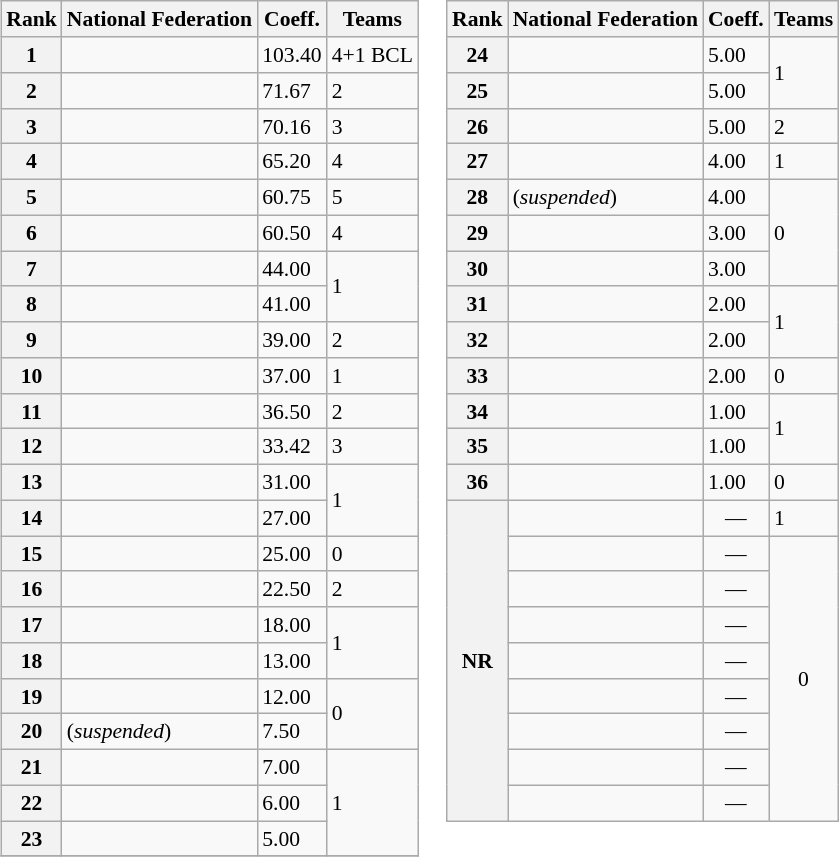<table>
<tr valign=top style="font-size:90%">
<td><br><table class="wikitable col1center col2left col3right center" style="text-align: centre">
<tr>
<th>Rank</th>
<th>National Federation</th>
<th>Coeff.</th>
<th>Teams</th>
</tr>
<tr>
<th>1</th>
<td></td>
<td>103.40</td>
<td>4+1 BCL</td>
</tr>
<tr>
<th>2</th>
<td></td>
<td>71.67</td>
<td>2</td>
</tr>
<tr>
<th>3</th>
<td></td>
<td>70.16</td>
<td>3</td>
</tr>
<tr>
<th>4</th>
<td></td>
<td>65.20</td>
<td>4</td>
</tr>
<tr>
<th>5</th>
<td></td>
<td>60.75</td>
<td>5</td>
</tr>
<tr>
<th>6</th>
<td></td>
<td>60.50</td>
<td>4</td>
</tr>
<tr>
<th>7</th>
<td></td>
<td>44.00</td>
<td rowspan="2">1</td>
</tr>
<tr>
<th>8</th>
<td></td>
<td>41.00</td>
</tr>
<tr>
<th>9</th>
<td></td>
<td>39.00</td>
<td>2</td>
</tr>
<tr>
<th>10</th>
<td></td>
<td>37.00</td>
<td>1</td>
</tr>
<tr>
<th>11</th>
<td></td>
<td>36.50</td>
<td>2</td>
</tr>
<tr>
<th>12</th>
<td></td>
<td>33.42</td>
<td>3</td>
</tr>
<tr>
<th>13</th>
<td></td>
<td>31.00</td>
<td rowspan="2">1</td>
</tr>
<tr>
<th>14</th>
<td></td>
<td>27.00</td>
</tr>
<tr>
<th>15</th>
<td></td>
<td>25.00</td>
<td>0</td>
</tr>
<tr>
<th>16</th>
<td></td>
<td>22.50</td>
<td>2</td>
</tr>
<tr>
<th>17</th>
<td></td>
<td>18.00</td>
<td rowspan="2">1</td>
</tr>
<tr>
<th>18</th>
<td></td>
<td>13.00</td>
</tr>
<tr>
<th>19</th>
<td></td>
<td>12.00</td>
<td rowspan="2">0</td>
</tr>
<tr>
<th>20</th>
<td> (<em>suspended</em>)</td>
<td>7.50</td>
</tr>
<tr>
<th>21</th>
<td></td>
<td>7.00</td>
<td rowspan="3">1</td>
</tr>
<tr>
<th>22</th>
<td></td>
<td>6.00</td>
</tr>
<tr>
<th>23</th>
<td></td>
<td>5.00</td>
</tr>
<tr>
</tr>
</table>
</td>
<td><br><table class="wikitable col1center col2left col3right col4center" style="text-align: centre">
<tr>
<th>Rank</th>
<th>National Federation</th>
<th>Coeff.</th>
<th>Teams</th>
</tr>
<tr>
<th>24</th>
<td></td>
<td>5.00</td>
<td rowspan="2">1</td>
</tr>
<tr>
<th>25</th>
<td></td>
<td>5.00</td>
</tr>
<tr>
<th>26</th>
<td></td>
<td>5.00</td>
<td>2</td>
</tr>
<tr>
<th>27</th>
<td></td>
<td>4.00</td>
<td>1</td>
</tr>
<tr>
<th>28</th>
<td> (<em>suspended</em>)</td>
<td>4.00</td>
<td rowspan="3">0</td>
</tr>
<tr>
<th>29</th>
<td></td>
<td>3.00</td>
</tr>
<tr>
<th>30</th>
<td></td>
<td>3.00</td>
</tr>
<tr>
<th>31</th>
<td></td>
<td>2.00</td>
<td rowspan="2">1</td>
</tr>
<tr>
<th>32</th>
<td></td>
<td>2.00</td>
</tr>
<tr>
<th>33</th>
<td></td>
<td>2.00</td>
<td>0</td>
</tr>
<tr>
<th>34</th>
<td></td>
<td>1.00</td>
<td rowspan="2">1</td>
</tr>
<tr>
<th>35</th>
<td></td>
<td>1.00</td>
</tr>
<tr>
<th>36</th>
<td></td>
<td>1.00</td>
<td>0</td>
</tr>
<tr>
<th rowspan="9"><abbr>NR</abbr></th>
<td></td>
<td style="text-align: center">—</td>
<td>1</td>
</tr>
<tr>
<td style="text-align: left"></td>
<td style="text-align: center">—</td>
<td style="text-align: center" rowspan="8">0</td>
</tr>
<tr>
<td style="text-align: left"></td>
<td style="text-align: center">—</td>
</tr>
<tr>
<td style="text-align: left"></td>
<td style="text-align: center">—</td>
</tr>
<tr>
<td style="text-align: left"></td>
<td style="text-align: center">—</td>
</tr>
<tr>
<td style="text-align: left"></td>
<td style="text-align: center">—</td>
</tr>
<tr>
<td style="text-align: left"></td>
<td style="text-align: center">—</td>
</tr>
<tr>
<td style="text-align: left"></td>
<td style="text-align: center">—</td>
</tr>
<tr>
<td style="text-align: left"></td>
<td style="text-align: center">—</td>
</tr>
</table>
</td>
</tr>
</table>
